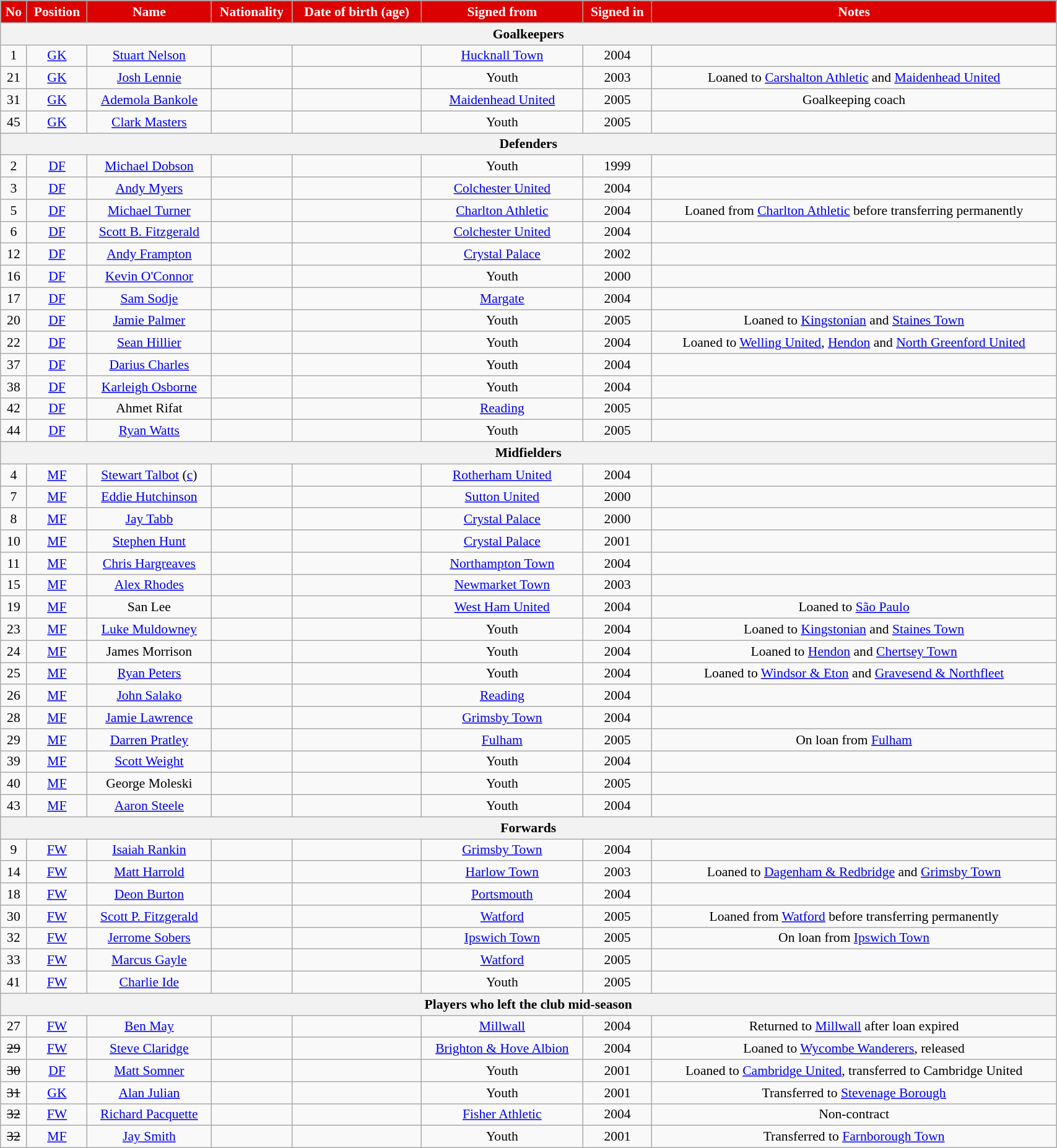<table class="wikitable"  style="text-align:center; font-size:90%; width:90%;">
<tr>
<th style="background:#d00; color:white; text-align:center;">No</th>
<th style="background:#d00; color:white; text-align:center;">Position</th>
<th style="background:#d00; color:white; text-align:center;">Name</th>
<th style="background:#d00; color:white; text-align:center;">Nationality</th>
<th style="background:#d00; color:white; text-align:center;">Date of birth (age)</th>
<th style="background:#d00; color:white; text-align:center;">Signed from</th>
<th style="background:#d00; color:white; text-align:center;">Signed in</th>
<th style="background:#d00; color:white; text-align:center;">Notes</th>
</tr>
<tr>
<th colspan="8">Goalkeepers</th>
</tr>
<tr>
<td>1</td>
<td><a href='#'>GK</a></td>
<td><a href='#'>Stuart Nelson</a></td>
<td></td>
<td></td>
<td><a href='#'>Hucknall Town</a></td>
<td>2004</td>
<td></td>
</tr>
<tr>
<td>21</td>
<td><a href='#'>GK</a></td>
<td><a href='#'>Josh Lennie</a></td>
<td></td>
<td></td>
<td>Youth</td>
<td>2003</td>
<td>Loaned to <a href='#'>Carshalton Athletic</a> and <a href='#'>Maidenhead United</a></td>
</tr>
<tr>
<td>31</td>
<td><a href='#'>GK</a></td>
<td><a href='#'>Ademola Bankole</a></td>
<td></td>
<td></td>
<td><a href='#'>Maidenhead United</a></td>
<td>2005</td>
<td>Goalkeeping coach</td>
</tr>
<tr>
<td>45</td>
<td><a href='#'>GK</a></td>
<td><a href='#'>Clark Masters</a></td>
<td></td>
<td></td>
<td>Youth</td>
<td>2005</td>
<td></td>
</tr>
<tr>
<th colspan="8">Defenders</th>
</tr>
<tr>
<td>2</td>
<td><a href='#'>DF</a></td>
<td><a href='#'>Michael Dobson</a></td>
<td></td>
<td></td>
<td>Youth</td>
<td>1999</td>
<td></td>
</tr>
<tr>
<td>3</td>
<td><a href='#'>DF</a></td>
<td><a href='#'>Andy Myers</a></td>
<td></td>
<td></td>
<td><a href='#'>Colchester United</a></td>
<td>2004</td>
<td></td>
</tr>
<tr>
<td>5</td>
<td><a href='#'>DF</a></td>
<td><a href='#'>Michael Turner</a></td>
<td></td>
<td></td>
<td><a href='#'>Charlton Athletic</a></td>
<td>2004</td>
<td>Loaned from <a href='#'>Charlton Athletic</a> before transferring permanently</td>
</tr>
<tr>
<td>6</td>
<td><a href='#'>DF</a></td>
<td><a href='#'>Scott B. Fitzgerald</a></td>
<td></td>
<td></td>
<td><a href='#'>Colchester United</a></td>
<td>2004</td>
<td></td>
</tr>
<tr>
<td>12</td>
<td><a href='#'>DF</a></td>
<td><a href='#'>Andy Frampton</a></td>
<td></td>
<td></td>
<td><a href='#'>Crystal Palace</a></td>
<td>2002</td>
<td></td>
</tr>
<tr>
<td>16</td>
<td><a href='#'>DF</a></td>
<td><a href='#'>Kevin O'Connor</a></td>
<td></td>
<td></td>
<td>Youth</td>
<td>2000</td>
<td></td>
</tr>
<tr>
<td>17</td>
<td><a href='#'>DF</a></td>
<td><a href='#'>Sam Sodje</a></td>
<td></td>
<td></td>
<td><a href='#'>Margate</a></td>
<td>2004</td>
<td></td>
</tr>
<tr>
<td>20</td>
<td><a href='#'>DF</a></td>
<td><a href='#'>Jamie Palmer</a></td>
<td></td>
<td></td>
<td>Youth</td>
<td>2005</td>
<td>Loaned to <a href='#'>Kingstonian</a> and <a href='#'>Staines Town</a></td>
</tr>
<tr>
<td>22</td>
<td><a href='#'>DF</a></td>
<td><a href='#'>Sean Hillier</a></td>
<td></td>
<td></td>
<td>Youth</td>
<td>2004</td>
<td>Loaned to <a href='#'>Welling United</a>, <a href='#'>Hendon</a> and <a href='#'>North Greenford United</a></td>
</tr>
<tr>
<td>37</td>
<td><a href='#'>DF</a></td>
<td><a href='#'>Darius Charles</a></td>
<td></td>
<td></td>
<td>Youth</td>
<td>2004</td>
<td></td>
</tr>
<tr>
<td>38</td>
<td><a href='#'>DF</a></td>
<td><a href='#'>Karleigh Osborne</a></td>
<td></td>
<td></td>
<td>Youth</td>
<td>2004</td>
<td></td>
</tr>
<tr>
<td>42</td>
<td><a href='#'>DF</a></td>
<td>Ahmet Rifat</td>
<td></td>
<td></td>
<td><a href='#'>Reading</a></td>
<td>2005</td>
<td></td>
</tr>
<tr>
<td>44</td>
<td><a href='#'>DF</a></td>
<td><a href='#'>Ryan Watts</a></td>
<td></td>
<td></td>
<td>Youth</td>
<td>2005</td>
<td></td>
</tr>
<tr>
<th colspan="8">Midfielders</th>
</tr>
<tr>
<td>4</td>
<td><a href='#'>MF</a></td>
<td><a href='#'>Stewart Talbot</a> (<a href='#'>c</a>)</td>
<td></td>
<td></td>
<td><a href='#'>Rotherham United</a></td>
<td>2004</td>
<td></td>
</tr>
<tr>
<td>7</td>
<td><a href='#'>MF</a></td>
<td><a href='#'>Eddie Hutchinson</a></td>
<td></td>
<td></td>
<td><a href='#'>Sutton United</a></td>
<td>2000</td>
<td></td>
</tr>
<tr>
<td>8</td>
<td><a href='#'>MF</a></td>
<td><a href='#'>Jay Tabb</a></td>
<td></td>
<td></td>
<td><a href='#'>Crystal Palace</a></td>
<td>2000</td>
<td></td>
</tr>
<tr>
<td>10</td>
<td><a href='#'>MF</a></td>
<td><a href='#'>Stephen Hunt</a></td>
<td></td>
<td></td>
<td><a href='#'>Crystal Palace</a></td>
<td>2001</td>
<td></td>
</tr>
<tr>
<td>11</td>
<td><a href='#'>MF</a></td>
<td><a href='#'>Chris Hargreaves</a></td>
<td></td>
<td></td>
<td><a href='#'>Northampton Town</a></td>
<td>2004</td>
<td></td>
</tr>
<tr>
<td>15</td>
<td><a href='#'>MF</a></td>
<td><a href='#'>Alex Rhodes</a></td>
<td></td>
<td></td>
<td><a href='#'>Newmarket Town</a></td>
<td>2003</td>
<td></td>
</tr>
<tr>
<td>19</td>
<td><a href='#'>MF</a></td>
<td>San Lee</td>
<td></td>
<td></td>
<td><a href='#'>West Ham United</a></td>
<td>2004</td>
<td>Loaned to <a href='#'>São Paulo</a></td>
</tr>
<tr>
<td>23</td>
<td><a href='#'>MF</a></td>
<td><a href='#'>Luke Muldowney</a></td>
<td></td>
<td></td>
<td>Youth</td>
<td>2004</td>
<td>Loaned to <a href='#'>Kingstonian</a> and <a href='#'>Staines Town</a></td>
</tr>
<tr>
<td>24</td>
<td><a href='#'>MF</a></td>
<td>James Morrison</td>
<td></td>
<td></td>
<td>Youth</td>
<td>2004</td>
<td>Loaned to <a href='#'>Hendon</a> and <a href='#'>Chertsey Town</a></td>
</tr>
<tr>
<td>25</td>
<td><a href='#'>MF</a></td>
<td><a href='#'>Ryan Peters</a></td>
<td></td>
<td></td>
<td>Youth</td>
<td>2004</td>
<td>Loaned to <a href='#'>Windsor & Eton</a> and <a href='#'>Gravesend & Northfleet</a></td>
</tr>
<tr>
<td>26</td>
<td><a href='#'>MF</a></td>
<td><a href='#'>John Salako</a></td>
<td></td>
<td></td>
<td><a href='#'>Reading</a></td>
<td>2004</td>
<td></td>
</tr>
<tr>
<td>28</td>
<td><a href='#'>MF</a></td>
<td><a href='#'>Jamie Lawrence</a></td>
<td></td>
<td></td>
<td><a href='#'>Grimsby Town</a></td>
<td>2004</td>
<td></td>
</tr>
<tr>
<td>29</td>
<td><a href='#'>MF</a></td>
<td><a href='#'>Darren Pratley</a></td>
<td></td>
<td></td>
<td><a href='#'>Fulham</a></td>
<td>2005</td>
<td>On loan from <a href='#'>Fulham</a></td>
</tr>
<tr>
<td>39</td>
<td><a href='#'>MF</a></td>
<td><a href='#'>Scott Weight</a></td>
<td></td>
<td></td>
<td>Youth</td>
<td>2004</td>
<td></td>
</tr>
<tr>
<td>40</td>
<td><a href='#'>MF</a></td>
<td>George Moleski</td>
<td></td>
<td></td>
<td>Youth</td>
<td>2005</td>
<td></td>
</tr>
<tr>
<td>43</td>
<td><a href='#'>MF</a></td>
<td><a href='#'>Aaron Steele</a></td>
<td></td>
<td></td>
<td>Youth</td>
<td>2004</td>
<td></td>
</tr>
<tr>
<th colspan="8">Forwards</th>
</tr>
<tr>
<td>9</td>
<td><a href='#'>FW</a></td>
<td><a href='#'>Isaiah Rankin</a></td>
<td></td>
<td></td>
<td><a href='#'>Grimsby Town</a></td>
<td>2004</td>
<td></td>
</tr>
<tr>
<td>14</td>
<td><a href='#'>FW</a></td>
<td><a href='#'>Matt Harrold</a></td>
<td></td>
<td></td>
<td><a href='#'>Harlow Town</a></td>
<td>2003</td>
<td>Loaned to <a href='#'>Dagenham & Redbridge</a> and <a href='#'>Grimsby Town</a></td>
</tr>
<tr>
<td>18</td>
<td><a href='#'>FW</a></td>
<td><a href='#'>Deon Burton</a></td>
<td></td>
<td></td>
<td><a href='#'>Portsmouth</a></td>
<td>2004</td>
<td></td>
</tr>
<tr>
<td>30</td>
<td><a href='#'>FW</a></td>
<td><a href='#'>Scott P. Fitzgerald</a></td>
<td></td>
<td></td>
<td><a href='#'>Watford</a></td>
<td>2005</td>
<td>Loaned from <a href='#'>Watford</a> before transferring permanently</td>
</tr>
<tr>
<td>32</td>
<td><a href='#'>FW</a></td>
<td><a href='#'>Jerrome Sobers</a></td>
<td></td>
<td></td>
<td><a href='#'>Ipswich Town</a></td>
<td>2005</td>
<td>On loan from <a href='#'>Ipswich Town</a></td>
</tr>
<tr>
<td>33</td>
<td><a href='#'>FW</a></td>
<td><a href='#'>Marcus Gayle</a></td>
<td></td>
<td></td>
<td><a href='#'>Watford</a></td>
<td>2005</td>
<td></td>
</tr>
<tr>
<td>41</td>
<td><a href='#'>FW</a></td>
<td><a href='#'>Charlie Ide</a></td>
<td></td>
<td></td>
<td>Youth</td>
<td>2005</td>
<td></td>
</tr>
<tr>
<th colspan="8">Players who left the club mid-season</th>
</tr>
<tr>
<td>27</td>
<td><a href='#'>FW</a></td>
<td><a href='#'>Ben May</a></td>
<td></td>
<td></td>
<td><a href='#'>Millwall</a></td>
<td>2004</td>
<td>Returned to <a href='#'>Millwall</a> after loan expired</td>
</tr>
<tr>
<td><s>29</s></td>
<td><a href='#'>FW</a></td>
<td><a href='#'>Steve Claridge</a></td>
<td></td>
<td></td>
<td><a href='#'>Brighton & Hove Albion</a></td>
<td>2004</td>
<td>Loaned to <a href='#'>Wycombe Wanderers</a>, released</td>
</tr>
<tr>
<td><s>30</s></td>
<td><a href='#'>DF</a></td>
<td><a href='#'>Matt Somner</a></td>
<td></td>
<td></td>
<td>Youth</td>
<td>2001</td>
<td>Loaned to <a href='#'>Cambridge United</a>, transferred to Cambridge United</td>
</tr>
<tr>
<td><s>31</s></td>
<td><a href='#'>GK</a></td>
<td><a href='#'>Alan Julian</a></td>
<td></td>
<td></td>
<td>Youth</td>
<td>2001</td>
<td>Transferred to <a href='#'>Stevenage Borough</a></td>
</tr>
<tr>
<td><s>32</s></td>
<td><a href='#'>FW</a></td>
<td><a href='#'>Richard Pacquette</a></td>
<td></td>
<td></td>
<td><a href='#'>Fisher Athletic</a></td>
<td>2004</td>
<td>Non-contract</td>
</tr>
<tr>
<td><s>32</s></td>
<td><a href='#'>MF</a></td>
<td><a href='#'>Jay Smith</a></td>
<td></td>
<td></td>
<td>Youth</td>
<td>2001</td>
<td>Transferred to <a href='#'>Farnborough Town</a></td>
</tr>
</table>
